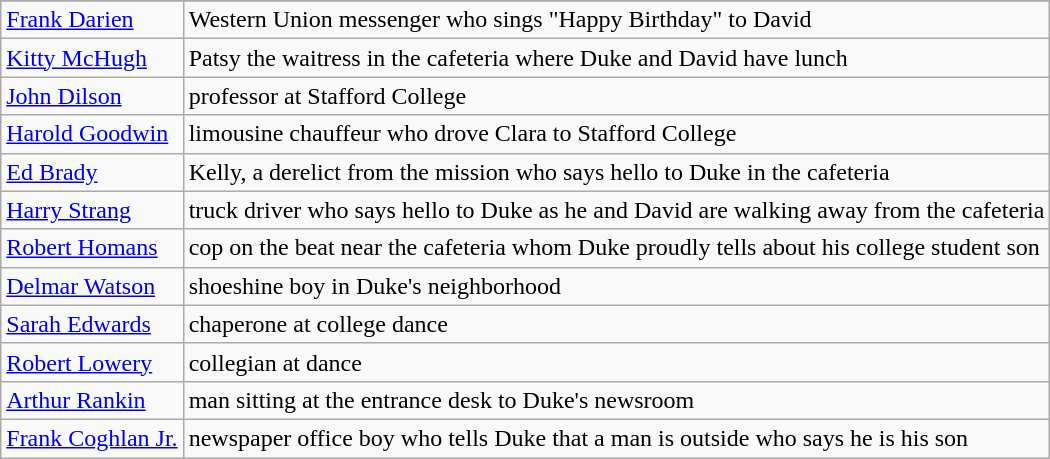<table class=wikitable>
<tr>
</tr>
<tr>
<td><a href='#'>Frank Darien</a></td>
<td>Western Union messenger who sings "Happy Birthday" to David</td>
</tr>
<tr>
<td><a href='#'>Kitty McHugh</a></td>
<td>Patsy the waitress in the cafeteria where Duke and David have lunch</td>
</tr>
<tr>
<td><a href='#'>John Dilson</a></td>
<td>professor at Stafford College</td>
</tr>
<tr>
<td><a href='#'>Harold Goodwin</a></td>
<td>limousine chauffeur who drove Clara to Stafford College</td>
</tr>
<tr>
<td><a href='#'>Ed Brady</a></td>
<td>Kelly, a derelict from the mission who says hello to Duke in the cafeteria</td>
</tr>
<tr>
<td><a href='#'>Harry Strang</a></td>
<td>truck driver who says hello to Duke as he and David are walking away from the cafeteria</td>
</tr>
<tr>
<td><a href='#'>Robert Homans</a></td>
<td>cop on the beat near the cafeteria whom Duke proudly tells about his college student son</td>
</tr>
<tr>
<td><a href='#'>Delmar Watson</a></td>
<td>shoeshine boy in Duke's neighborhood</td>
</tr>
<tr>
<td><a href='#'>Sarah Edwards</a></td>
<td>chaperone at college dance</td>
</tr>
<tr>
<td><a href='#'>Robert Lowery</a></td>
<td>collegian at dance</td>
</tr>
<tr>
<td><a href='#'>Arthur Rankin</a></td>
<td>man sitting at the entrance desk to Duke's newsroom</td>
</tr>
<tr>
<td><a href='#'>Frank Coghlan Jr.</a></td>
<td>newspaper office boy who tells Duke that a man is outside who says he is his son</td>
</tr>
</table>
